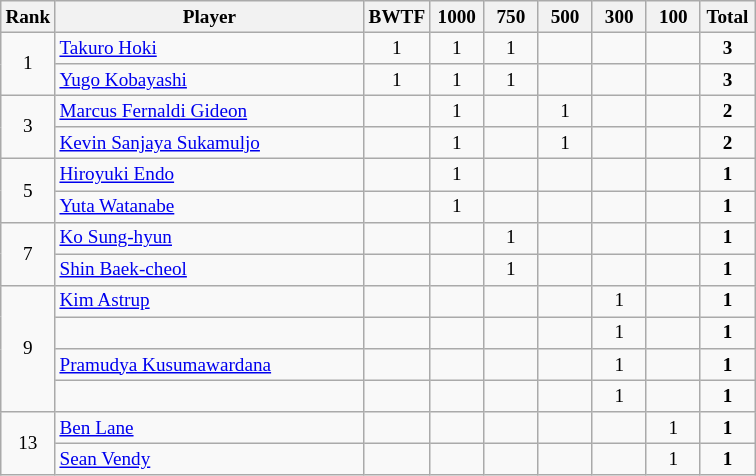<table class="wikitable" style="font-size:80%; text-align:center">
<tr>
<th width="30">Rank</th>
<th width="200">Player</th>
<th width="30">BWTF</th>
<th width="30">1000</th>
<th width="30">750</th>
<th width="30">500</th>
<th width="30">300</th>
<th width="30">100</th>
<th width="30">Total</th>
</tr>
<tr>
<td rowspan=2>1</td>
<td align="left"> <a href='#'>Takuro Hoki</a></td>
<td>1</td>
<td>1</td>
<td>1</td>
<td></td>
<td></td>
<td></td>
<td><strong>3</strong></td>
</tr>
<tr>
<td align="left"> <a href='#'>Yugo Kobayashi</a></td>
<td>1</td>
<td>1</td>
<td>1</td>
<td></td>
<td></td>
<td></td>
<td><strong>3</strong></td>
</tr>
<tr>
<td rowspan=2>3</td>
<td align="left"> <a href='#'>Marcus Fernaldi Gideon</a></td>
<td></td>
<td>1</td>
<td></td>
<td>1</td>
<td></td>
<td></td>
<td><strong>2</strong></td>
</tr>
<tr>
<td align="left"> <a href='#'>Kevin Sanjaya Sukamuljo</a></td>
<td></td>
<td>1</td>
<td></td>
<td>1</td>
<td></td>
<td></td>
<td><strong>2</strong></td>
</tr>
<tr>
<td rowspan=2>5</td>
<td align="left"> <a href='#'>Hiroyuki Endo</a></td>
<td></td>
<td>1</td>
<td></td>
<td></td>
<td></td>
<td></td>
<td><strong>1</strong></td>
</tr>
<tr>
<td align="left"> <a href='#'>Yuta Watanabe</a></td>
<td></td>
<td>1</td>
<td></td>
<td></td>
<td></td>
<td></td>
<td><strong>1</strong></td>
</tr>
<tr>
<td rowspan=2>7</td>
<td align="left"> <a href='#'>Ko Sung-hyun</a></td>
<td></td>
<td></td>
<td>1</td>
<td></td>
<td></td>
<td></td>
<td><strong>1</strong></td>
</tr>
<tr>
<td align="left"> <a href='#'>Shin Baek-cheol</a></td>
<td></td>
<td></td>
<td>1</td>
<td></td>
<td></td>
<td></td>
<td><strong>1</strong></td>
</tr>
<tr>
<td rowspan=4>9</td>
<td align="left"> <a href='#'>Kim Astrup</a></td>
<td></td>
<td></td>
<td></td>
<td></td>
<td>1</td>
<td></td>
<td><strong>1</strong></td>
</tr>
<tr>
<td align="left"></td>
<td></td>
<td></td>
<td></td>
<td></td>
<td>1</td>
<td></td>
<td><strong>1</strong></td>
</tr>
<tr>
<td align="left"> <a href='#'>Pramudya Kusumawardana</a></td>
<td></td>
<td></td>
<td></td>
<td></td>
<td>1</td>
<td></td>
<td><strong>1</strong></td>
</tr>
<tr>
<td align="left"></td>
<td></td>
<td></td>
<td></td>
<td></td>
<td>1</td>
<td></td>
<td><strong>1</strong></td>
</tr>
<tr>
<td rowspan=2>13</td>
<td align="left"> <a href='#'>Ben Lane</a></td>
<td></td>
<td></td>
<td></td>
<td></td>
<td></td>
<td>1</td>
<td><strong>1</strong></td>
</tr>
<tr>
<td align="left"> <a href='#'>Sean Vendy</a></td>
<td></td>
<td></td>
<td></td>
<td></td>
<td></td>
<td>1</td>
<td><strong>1</strong></td>
</tr>
</table>
